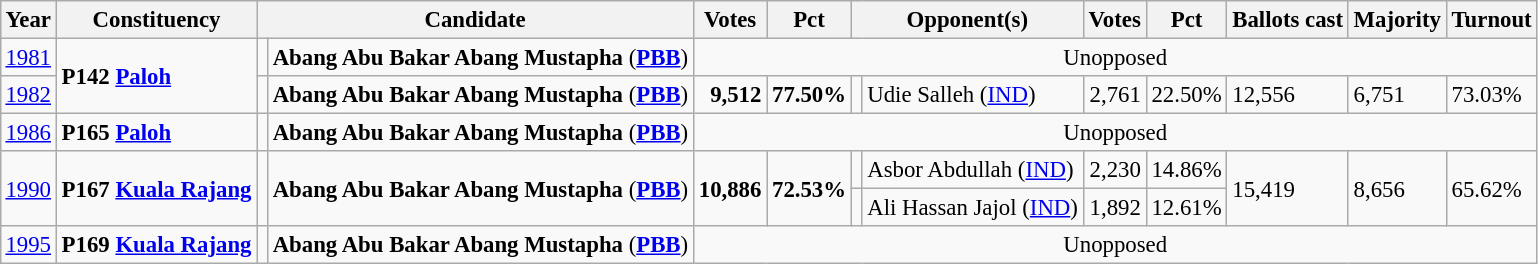<table class="wikitable" style="margin:0.5em ; font-size:95%">
<tr>
<th>Year</th>
<th>Constituency</th>
<th colspan=2>Candidate</th>
<th>Votes</th>
<th>Pct</th>
<th colspan=2>Opponent(s)</th>
<th>Votes</th>
<th>Pct</th>
<th>Ballots cast</th>
<th>Majority</th>
<th>Turnout</th>
</tr>
<tr>
<td><a href='#'>1981</a></td>
<td rowspan=2><strong>P142 <a href='#'>Paloh</a></strong></td>
<td></td>
<td><strong>Abang Abu Bakar Abang Mustapha</strong> (<a href='#'><strong>PBB</strong></a>)</td>
<td colspan=9 align=center>Unopposed</td>
</tr>
<tr>
<td><a href='#'>1982</a></td>
<td></td>
<td><strong>Abang Abu Bakar Abang Mustapha</strong> (<a href='#'><strong>PBB</strong></a>)</td>
<td align=right><strong>9,512</strong></td>
<td><strong>77.50%</strong></td>
<td></td>
<td>Udie Salleh (<a href='#'>IND</a>)</td>
<td align=right>2,761</td>
<td>22.50%</td>
<td>12,556</td>
<td>6,751</td>
<td>73.03%</td>
</tr>
<tr>
<td><a href='#'>1986</a></td>
<td><strong>P165 <a href='#'>Paloh</a></strong></td>
<td></td>
<td><strong>Abang Abu Bakar Abang Mustapha</strong> (<a href='#'><strong>PBB</strong></a>)</td>
<td colspan=9 align=center>Unopposed</td>
</tr>
<tr>
<td rowspan=2><a href='#'>1990</a></td>
<td rowspan=2><strong>P167 <a href='#'>Kuala Rajang</a></strong></td>
<td rowspan=2 ></td>
<td rowspan=2><strong>Abang Abu Bakar Abang Mustapha</strong> (<a href='#'><strong>PBB</strong></a>)</td>
<td rowspan=2 align=right><strong>10,886</strong></td>
<td rowspan=2><strong>72.53%</strong></td>
<td></td>
<td>Asbor Abdullah (<a href='#'>IND</a>)</td>
<td align=right>2,230</td>
<td>14.86%</td>
<td rowspan=2>15,419</td>
<td rowspan=2>8,656</td>
<td rowspan=2>65.62%</td>
</tr>
<tr>
<td></td>
<td>Ali Hassan Jajol (<a href='#'>IND</a>)</td>
<td align=right>1,892</td>
<td>12.61%</td>
</tr>
<tr>
<td><a href='#'>1995</a></td>
<td><strong>P169 <a href='#'>Kuala Rajang</a></strong></td>
<td></td>
<td><strong>Abang Abu Bakar Abang Mustapha</strong> (<a href='#'><strong>PBB</strong></a>)</td>
<td colspan=9 align=center>Unopposed</td>
</tr>
</table>
